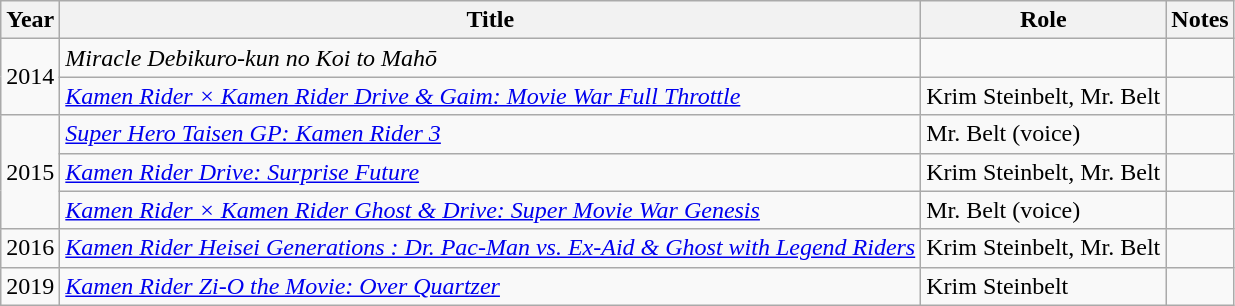<table class="wikitable">
<tr>
<th>Year</th>
<th>Title</th>
<th>Role</th>
<th>Notes</th>
</tr>
<tr>
<td rowspan="2">2014</td>
<td><em>Miracle Debikuro-kun no Koi to Mahō</em></td>
<td></td>
<td></td>
</tr>
<tr>
<td><em><a href='#'>Kamen Rider × Kamen Rider Drive & Gaim: Movie War Full Throttle</a></em></td>
<td>Krim Steinbelt, Mr. Belt</td>
<td></td>
</tr>
<tr>
<td rowspan="3">2015</td>
<td><em><a href='#'>Super Hero Taisen GP: Kamen Rider 3</a></em></td>
<td>Mr. Belt (voice)</td>
<td></td>
</tr>
<tr>
<td><em><a href='#'>Kamen Rider Drive: Surprise Future</a></em></td>
<td>Krim Steinbelt, Mr. Belt</td>
<td></td>
</tr>
<tr>
<td><em><a href='#'>Kamen Rider × Kamen Rider Ghost & Drive: Super Movie War Genesis</a></em></td>
<td>Mr. Belt (voice)</td>
<td></td>
</tr>
<tr>
<td>2016</td>
<td><em><a href='#'>Kamen Rider Heisei Generations : Dr. Pac-Man vs. Ex-Aid & Ghost with Legend Riders</a></em></td>
<td>Krim Steinbelt, Mr. Belt</td>
<td></td>
</tr>
<tr>
<td rowspan="4">2019</td>
<td><em><a href='#'>Kamen Rider Zi-O the Movie: Over Quartzer</a></em></td>
<td>Krim Steinbelt</td>
<td></td>
</tr>
</table>
